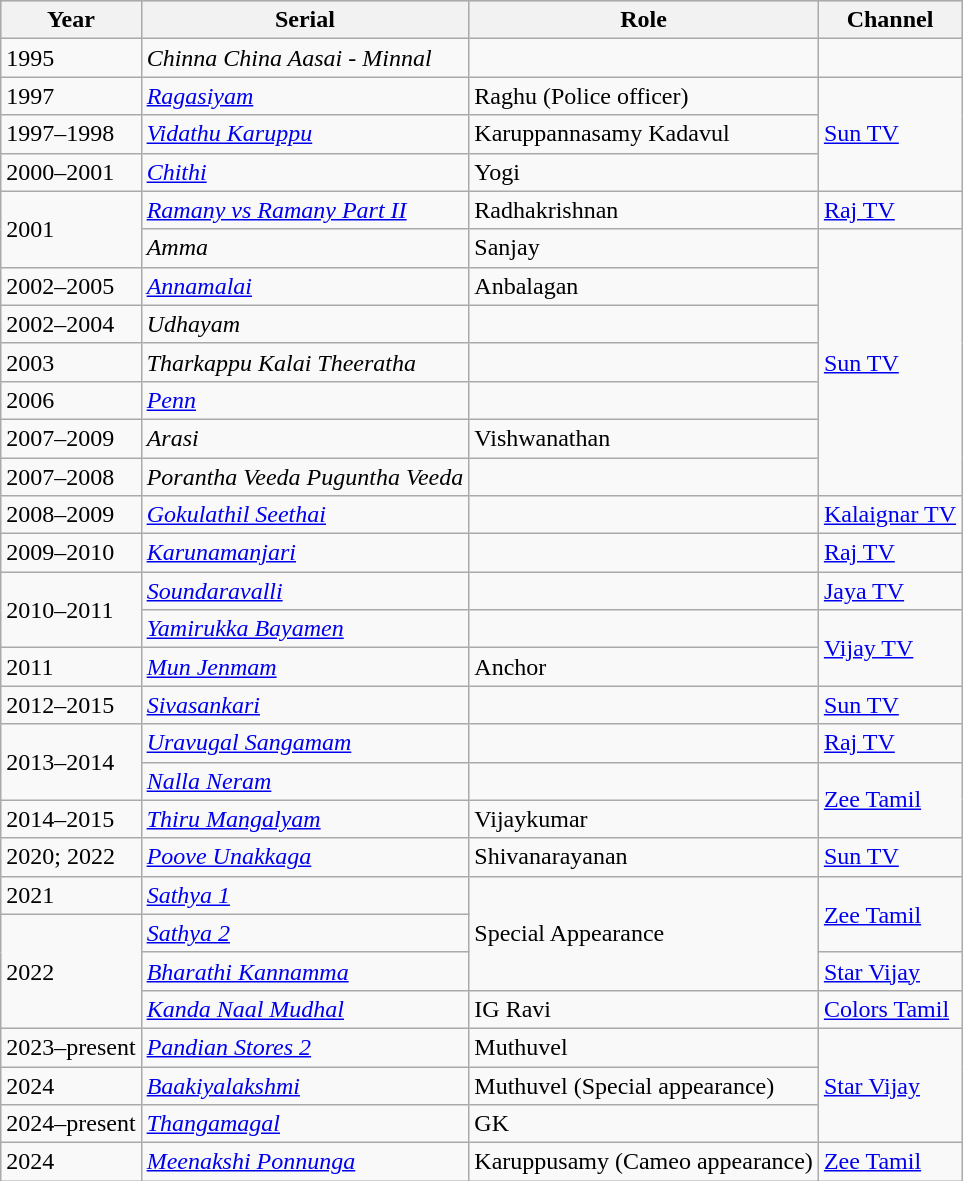<table class="wikitable">
<tr style="background:#ccc; text-align:center;">
<th>Year</th>
<th>Serial</th>
<th>Role</th>
<th>Channel</th>
</tr>
<tr>
<td>1995</td>
<td><em>Chinna China Aasai - Minnal</em></td>
<td></td>
<td></td>
</tr>
<tr>
<td>1997</td>
<td><em><a href='#'>Ragasiyam</a></em></td>
<td>Raghu (Police officer)</td>
<td rowspan="3"><a href='#'>Sun TV</a></td>
</tr>
<tr>
<td>1997–1998</td>
<td><em><a href='#'>Vidathu Karuppu</a></em></td>
<td>Karuppannasamy Kadavul</td>
</tr>
<tr>
<td>2000–2001</td>
<td><em><a href='#'>Chithi</a></em></td>
<td>Yogi</td>
</tr>
<tr>
<td rowspan="2">2001</td>
<td><em><a href='#'>Ramany vs Ramany Part II</a></em></td>
<td>Radhakrishnan</td>
<td><a href='#'>Raj TV</a></td>
</tr>
<tr>
<td><em>Amma</em></td>
<td>Sanjay</td>
<td rowspan="7"><a href='#'>Sun TV</a></td>
</tr>
<tr>
<td>2002–2005</td>
<td><em><a href='#'>Annamalai</a></em></td>
<td>Anbalagan</td>
</tr>
<tr>
<td>2002–2004</td>
<td><em>Udhayam</em></td>
<td></td>
</tr>
<tr>
<td>2003</td>
<td><em>Tharkappu Kalai Theeratha</em></td>
<td></td>
</tr>
<tr>
<td>2006</td>
<td><em><a href='#'>Penn</a></em></td>
<td></td>
</tr>
<tr>
<td>2007–2009</td>
<td><em>Arasi</em></td>
<td>Vishwanathan</td>
</tr>
<tr>
<td>2007–2008</td>
<td><em>Porantha Veeda Puguntha Veeda</em></td>
<td></td>
</tr>
<tr>
<td>2008–2009</td>
<td><em><a href='#'>Gokulathil Seethai</a></em></td>
<td></td>
<td><a href='#'>Kalaignar TV</a></td>
</tr>
<tr>
<td>2009–2010</td>
<td><em><a href='#'>Karunamanjari</a></em></td>
<td></td>
<td><a href='#'>Raj TV</a></td>
</tr>
<tr>
<td rowspan="2">2010–2011</td>
<td><em><a href='#'>Soundaravalli</a></em></td>
<td></td>
<td><a href='#'>Jaya TV</a></td>
</tr>
<tr>
<td><em><a href='#'>Yamirukka Bayamen</a></em></td>
<td></td>
<td rowspan="2"><a href='#'>Vijay TV</a></td>
</tr>
<tr>
<td>2011</td>
<td><em><a href='#'>Mun Jenmam</a></em></td>
<td>Anchor</td>
</tr>
<tr>
<td>2012–2015</td>
<td><em><a href='#'>Sivasankari</a></em></td>
<td></td>
<td><a href='#'>Sun TV</a></td>
</tr>
<tr>
<td rowspan="2">2013–2014</td>
<td><em><a href='#'>Uravugal Sangamam</a></em></td>
<td></td>
<td><a href='#'>Raj TV</a></td>
</tr>
<tr>
<td><em><a href='#'>Nalla Neram</a></em></td>
<td></td>
<td rowspan="2"><a href='#'>Zee Tamil</a></td>
</tr>
<tr>
<td>2014–2015</td>
<td><em><a href='#'>Thiru Mangalyam</a></em></td>
<td>Vijaykumar</td>
</tr>
<tr>
<td>2020; 2022</td>
<td><em><a href='#'>Poove Unakkaga</a></em></td>
<td>Shivanarayanan</td>
<td><a href='#'>Sun TV</a></td>
</tr>
<tr>
<td>2021</td>
<td><em><a href='#'>Sathya 1</a></em></td>
<td rowspan="3">Special Appearance</td>
<td rowspan="2"><a href='#'>Zee Tamil</a></td>
</tr>
<tr>
<td rowspan="3">2022</td>
<td><em><a href='#'>Sathya 2</a></em></td>
</tr>
<tr>
<td><em><a href='#'>Bharathi Kannamma</a></em></td>
<td><a href='#'>Star Vijay</a></td>
</tr>
<tr>
<td><em><a href='#'>Kanda Naal Mudhal</a></em></td>
<td>IG Ravi</td>
<td><a href='#'>Colors Tamil</a></td>
</tr>
<tr>
<td>2023–present</td>
<td><em><a href='#'>Pandian Stores 2</a></em></td>
<td>Muthuvel</td>
<td rowspan="3"><a href='#'>Star Vijay</a></td>
</tr>
<tr>
<td>2024</td>
<td><em><a href='#'>Baakiyalakshmi</a></em></td>
<td>Muthuvel (Special appearance)</td>
</tr>
<tr>
<td>2024–present</td>
<td><em><a href='#'>Thangamagal</a></em></td>
<td>GK</td>
</tr>
<tr>
<td>2024</td>
<td><em><a href='#'>Meenakshi Ponnunga</a></em></td>
<td>Karuppusamy (Cameo appearance)</td>
<td><a href='#'>Zee Tamil</a></td>
</tr>
</table>
